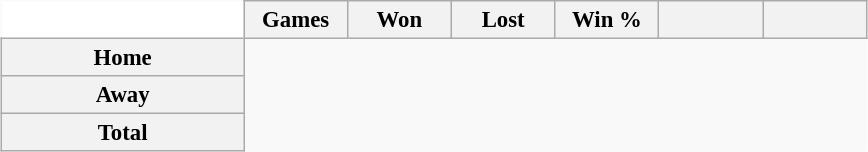<table class="wikitable" style="margin:1em auto; font-size:95%; text-align:center; width:38em; border:0;">
<tr>
<td width="28%" style="background:#fff;border:0;"></td>
<th width="12%">Games</th>
<th width="12%">Won</th>
<th width="12%">Lost</th>
<th width="12%">Win %</th>
<th width="12%"></th>
<th width="12%"></th>
</tr>
<tr>
<th>Home</th>
</tr>
<tr>
<th>Away</th>
</tr>
<tr>
<th>Total</th>
</tr>
</table>
